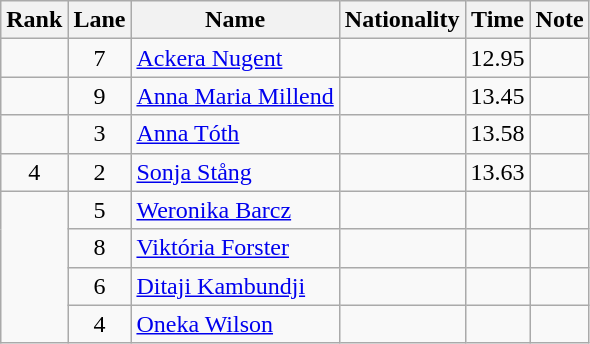<table class="wikitable sortable" style="text-align:center">
<tr>
<th>Rank</th>
<th>Lane</th>
<th>Name</th>
<th>Nationality</th>
<th>Time</th>
<th>Note</th>
</tr>
<tr>
<td></td>
<td>7</td>
<td align=left><a href='#'>Ackera Nugent</a></td>
<td align=left></td>
<td>12.95</td>
<td></td>
</tr>
<tr>
<td></td>
<td>9</td>
<td align=left><a href='#'>Anna Maria Millend</a></td>
<td align=left></td>
<td>13.45</td>
<td></td>
</tr>
<tr>
<td></td>
<td>3</td>
<td align=left><a href='#'>Anna Tóth</a></td>
<td align=left></td>
<td>13.58</td>
<td></td>
</tr>
<tr>
<td>4</td>
<td>2</td>
<td align=left><a href='#'>Sonja Stång</a></td>
<td align=left></td>
<td>13.63</td>
<td></td>
</tr>
<tr>
<td rowspan=4></td>
<td>5</td>
<td align=left><a href='#'>Weronika Barcz</a></td>
<td align=left></td>
<td></td>
<td></td>
</tr>
<tr>
<td>8</td>
<td align=left><a href='#'>Viktória Forster</a></td>
<td align=left></td>
<td></td>
<td></td>
</tr>
<tr>
<td>6</td>
<td align=left><a href='#'>Ditaji Kambundji</a></td>
<td align=left></td>
<td></td>
<td></td>
</tr>
<tr>
<td>4</td>
<td align=left><a href='#'>Oneka Wilson</a></td>
<td align=left></td>
<td></td>
<td></td>
</tr>
</table>
